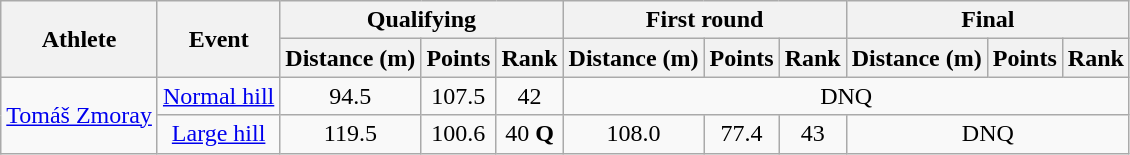<table class="wikitable" style="text-align:center">
<tr>
<th rowspan="2">Athlete</th>
<th rowspan="2">Event</th>
<th colspan="3">Qualifying</th>
<th colspan="3">First round</th>
<th colspan="3">Final</th>
</tr>
<tr>
<th>Distance (m)</th>
<th>Points</th>
<th>Rank</th>
<th>Distance (m)</th>
<th>Points</th>
<th>Rank</th>
<th>Distance (m)</th>
<th>Points</th>
<th>Rank</th>
</tr>
<tr>
<td rowspan=2><a href='#'>Tomáš Zmoray</a></td>
<td><a href='#'>Normal hill</a></td>
<td>94.5</td>
<td>107.5</td>
<td>42</td>
<td colspan=6>DNQ</td>
</tr>
<tr>
<td><a href='#'>Large hill</a></td>
<td>119.5</td>
<td>100.6</td>
<td>40 <strong>Q</strong></td>
<td>108.0</td>
<td>77.4</td>
<td>43</td>
<td colspan=3>DNQ</td>
</tr>
</table>
